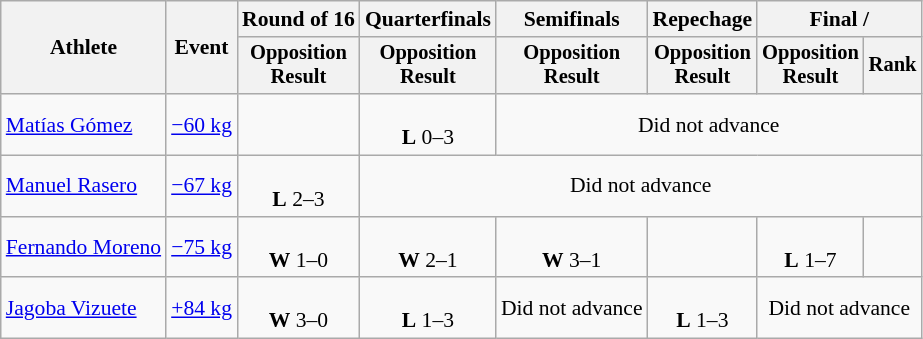<table class="wikitable" style="font-size:90%">
<tr>
<th rowspan="2">Athlete</th>
<th rowspan="2">Event</th>
<th>Round of 16</th>
<th>Quarterfinals</th>
<th>Semifinals</th>
<th>Repechage</th>
<th colspan=2>Final / </th>
</tr>
<tr style="font-size:95%">
<th>Opposition<br>Result</th>
<th>Opposition<br>Result</th>
<th>Opposition<br>Result</th>
<th>Opposition<br>Result</th>
<th>Opposition<br>Result</th>
<th>Rank</th>
</tr>
<tr align=center>
<td align=left><a href='#'>Matías Gómez</a></td>
<td align=left><a href='#'>−60 kg</a></td>
<td></td>
<td><br><strong>L</strong> 0–3</td>
<td colspan=4>Did not advance</td>
</tr>
<tr align=center>
<td align=left><a href='#'>Manuel Rasero</a></td>
<td align=left><a href='#'>−67 kg</a></td>
<td><br><strong>L</strong> 2–3</td>
<td colspan=5>Did not advance</td>
</tr>
<tr align=center>
<td align=left><a href='#'>Fernando Moreno</a></td>
<td align=left><a href='#'>−75 kg</a></td>
<td><br><strong>W</strong> 1–0</td>
<td><br><strong>W</strong> 2–1</td>
<td><br><strong>W</strong> 3–1</td>
<td></td>
<td><br><strong>L</strong> 1–7</td>
<td></td>
</tr>
<tr align=center>
<td align=left><a href='#'>Jagoba Vizuete</a></td>
<td align=left><a href='#'>+84 kg</a></td>
<td><br><strong>W</strong> 3–0</td>
<td><br><strong>L</strong> 1–3</td>
<td>Did not advance</td>
<td><br><strong>L</strong> 1–3</td>
<td colspan=2>Did not advance</td>
</tr>
</table>
